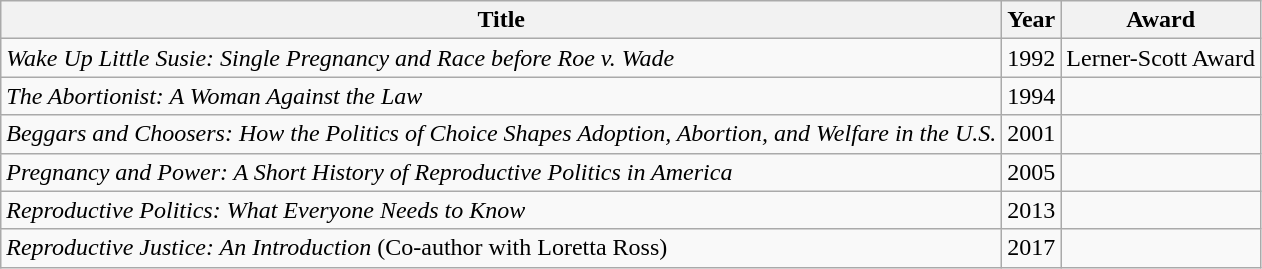<table class="wikitable">
<tr>
<th><strong>Title</strong></th>
<th>Year</th>
<th>Award</th>
</tr>
<tr>
<td><em>Wake Up Little Susie: Single Pregnancy and Race before Roe v. Wade</em></td>
<td>1992</td>
<td>Lerner-Scott Award</td>
</tr>
<tr>
<td><em>The Abortionist: A Woman Against the Law</em></td>
<td>1994</td>
<td></td>
</tr>
<tr>
<td><em>Beggars and Choosers: How the Politics of Choice Shapes Adoption, Abortion, and Welfare in the U.S.</em></td>
<td>2001</td>
<td></td>
</tr>
<tr>
<td><em>Pregnancy and Power: A Short History of Reproductive Politics in America</em></td>
<td>2005</td>
<td></td>
</tr>
<tr>
<td><em>Reproductive Politics: What Everyone Needs to Know</em></td>
<td>2013</td>
<td></td>
</tr>
<tr>
<td><em>Reproductive Justice: An Introduction</em> (Co-author with Loretta Ross)</td>
<td>2017</td>
<td></td>
</tr>
</table>
